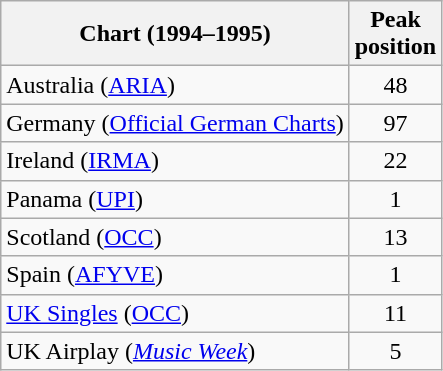<table class="wikitable sortable">
<tr>
<th>Chart (1994–1995)</th>
<th>Peak<br>position</th>
</tr>
<tr>
<td>Australia (<a href='#'>ARIA</a>)</td>
<td style="text-align:center;">48</td>
</tr>
<tr>
<td>Germany (<a href='#'>Official German Charts</a>)</td>
<td style="text-align:center;">97</td>
</tr>
<tr>
<td>Ireland (<a href='#'>IRMA</a>)</td>
<td style="text-align:center;">22</td>
</tr>
<tr>
<td>Panama (<a href='#'>UPI</a>)</td>
<td style="text-align:center;">1</td>
</tr>
<tr>
<td>Scotland (<a href='#'>OCC</a>)</td>
<td style="text-align:center;">13</td>
</tr>
<tr>
<td>Spain (<a href='#'>AFYVE</a>)</td>
<td style="text-align:center;">1</td>
</tr>
<tr>
<td><a href='#'>UK Singles</a> (<a href='#'>OCC</a>)</td>
<td style="text-align:center;">11</td>
</tr>
<tr>
<td>UK Airplay (<em><a href='#'>Music Week</a></em>)</td>
<td style="text-align:center;">5</td>
</tr>
</table>
